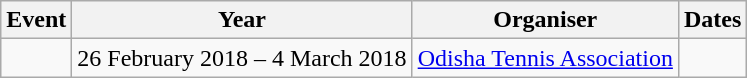<table class="wikitable sortable">
<tr>
<th>Event</th>
<th>Year</th>
<th>Organiser</th>
<th>Dates</th>
</tr>
<tr>
<td></td>
<td>26 February 2018 – 4 March 2018</td>
<td><a href='#'>Odisha Tennis Association</a></td>
</tr>
</table>
